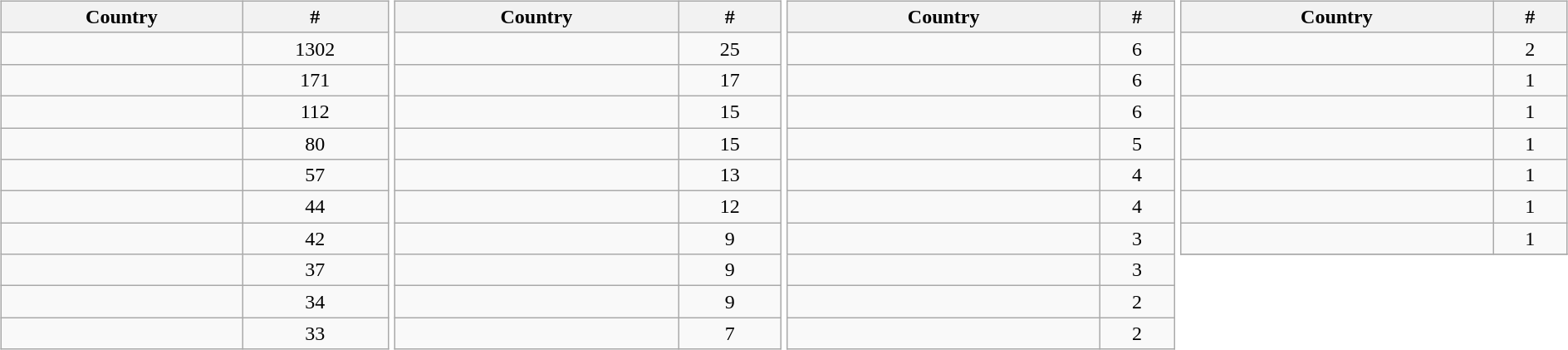<table width="100%">
<tr>
<td valign="top" width="25%"><br><table class="wikitable" style="width: 100%;">
<tr>
<th>Country</th>
<th>#</th>
</tr>
<tr>
<td></td>
<td align="center">1302</td>
</tr>
<tr>
<td></td>
<td align="center">171</td>
</tr>
<tr>
<td></td>
<td align="center">112</td>
</tr>
<tr>
<td></td>
<td align="center">80</td>
</tr>
<tr>
<td></td>
<td align="center">57</td>
</tr>
<tr>
<td></td>
<td align="center">44</td>
</tr>
<tr>
<td></td>
<td align="center">42</td>
</tr>
<tr>
<td></td>
<td align="center">37</td>
</tr>
<tr>
<td></td>
<td align="center">34</td>
</tr>
<tr>
<td></td>
<td align="center">33</td>
</tr>
</table>
</td>
<td valign="top" width="25%"><br><table class="wikitable" style="width: 100%;">
<tr>
<th>Country</th>
<th>#</th>
</tr>
<tr>
<td></td>
<td align="center">25</td>
</tr>
<tr>
<td></td>
<td align="center">17</td>
</tr>
<tr>
<td></td>
<td align="center">15</td>
</tr>
<tr>
<td></td>
<td align="center">15</td>
</tr>
<tr>
<td></td>
<td align="center">13</td>
</tr>
<tr>
<td></td>
<td align="center">12</td>
</tr>
<tr>
<td></td>
<td align="center">9</td>
</tr>
<tr>
<td></td>
<td align="center">9</td>
</tr>
<tr>
<td></td>
<td align="center">9</td>
</tr>
<tr>
<td></td>
<td align="center">7</td>
</tr>
</table>
</td>
<td valign="top" width="25%"><br><table class="wikitable" style="width: 100%;">
<tr>
<th>Country</th>
<th>#</th>
</tr>
<tr>
<td></td>
<td align="center">6</td>
</tr>
<tr>
<td></td>
<td align="center">6</td>
</tr>
<tr>
<td></td>
<td align="center">6</td>
</tr>
<tr>
<td></td>
<td align="center">5</td>
</tr>
<tr>
<td></td>
<td align="center">4</td>
</tr>
<tr>
<td></td>
<td align="center">4</td>
</tr>
<tr>
<td></td>
<td align="center">3</td>
</tr>
<tr>
<td></td>
<td align="center">3</td>
</tr>
<tr>
<td></td>
<td align="center">2</td>
</tr>
<tr>
<td></td>
<td align="center">2</td>
</tr>
</table>
</td>
<td valign="top" width="25%"><br><table class="wikitable" style="width: 100%;">
<tr>
<th>Country</th>
<th>#</th>
</tr>
<tr>
<td></td>
<td align="center">2</td>
</tr>
<tr>
<td></td>
<td align="center">1</td>
</tr>
<tr>
<td></td>
<td align="center">1</td>
</tr>
<tr>
<td></td>
<td align="center">1</td>
</tr>
<tr>
<td></td>
<td align="center">1</td>
</tr>
<tr>
<td></td>
<td align="center">1</td>
</tr>
<tr>
<td></td>
<td align="center">1</td>
</tr>
<tr>
</tr>
</table>
</td>
</tr>
</table>
